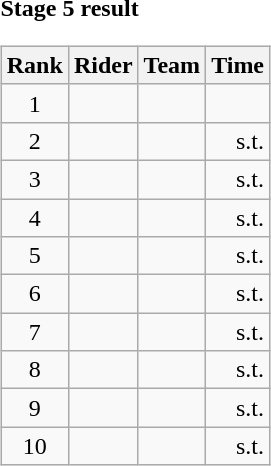<table>
<tr>
<td><strong>Stage 5 result</strong><br><table class="wikitable">
<tr>
<th scope="col">Rank</th>
<th scope="col">Rider</th>
<th scope="col">Team</th>
<th scope="col">Time</th>
</tr>
<tr>
<td style="text-align:center;">1</td>
<td></td>
<td></td>
<td style="text-align:right;"></td>
</tr>
<tr>
<td style="text-align:center;">2</td>
<td></td>
<td></td>
<td style="text-align:right;">s.t.</td>
</tr>
<tr>
<td style="text-align:center;">3</td>
<td></td>
<td></td>
<td style="text-align:right;">s.t.</td>
</tr>
<tr>
<td style="text-align:center;">4</td>
<td></td>
<td></td>
<td style="text-align:right;">s.t.</td>
</tr>
<tr>
<td style="text-align:center;">5</td>
<td></td>
<td></td>
<td style="text-align:right;">s.t.</td>
</tr>
<tr>
<td style="text-align:center;">6</td>
<td></td>
<td></td>
<td style="text-align:right;">s.t.</td>
</tr>
<tr>
<td style="text-align:center;">7</td>
<td></td>
<td></td>
<td style="text-align:right;">s.t.</td>
</tr>
<tr>
<td style="text-align:center;">8</td>
<td></td>
<td></td>
<td style="text-align:right;">s.t.</td>
</tr>
<tr>
<td style="text-align:center;">9</td>
<td></td>
<td></td>
<td style="text-align:right;">s.t.</td>
</tr>
<tr>
<td style="text-align:center;">10</td>
<td></td>
<td></td>
<td style="text-align:right;">s.t.</td>
</tr>
</table>
</td>
</tr>
</table>
